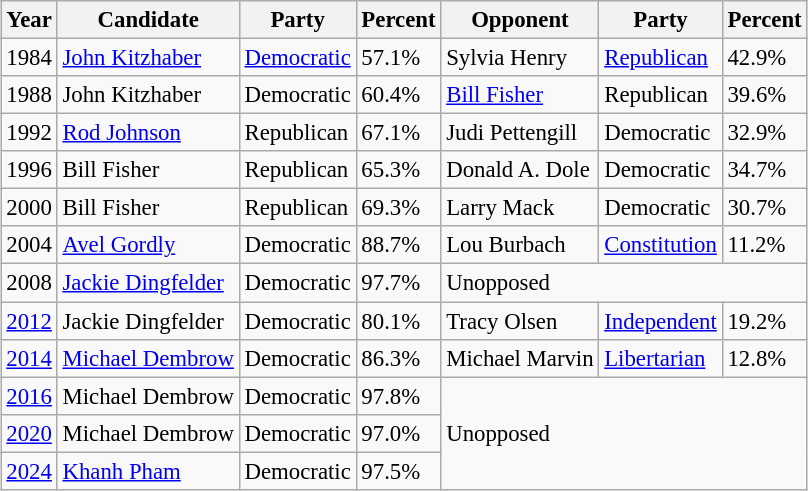<table class="wikitable sortable" style="margin:0.5em auto; font-size:95%;">
<tr>
<th>Year</th>
<th>Candidate</th>
<th>Party</th>
<th>Percent</th>
<th>Opponent</th>
<th>Party</th>
<th>Percent</th>
</tr>
<tr>
<td>1984</td>
<td><a href='#'>John Kitzhaber</a></td>
<td><a href='#'>Democratic</a></td>
<td>57.1%</td>
<td>Sylvia Henry</td>
<td><a href='#'>Republican</a></td>
<td>42.9%</td>
</tr>
<tr>
<td>1988</td>
<td>John Kitzhaber</td>
<td>Democratic</td>
<td>60.4%</td>
<td><a href='#'>Bill Fisher</a></td>
<td>Republican</td>
<td>39.6%</td>
</tr>
<tr>
<td>1992</td>
<td><a href='#'>Rod Johnson</a></td>
<td>Republican</td>
<td>67.1%</td>
<td>Judi Pettengill</td>
<td>Democratic</td>
<td>32.9%</td>
</tr>
<tr>
<td>1996</td>
<td>Bill Fisher</td>
<td>Republican</td>
<td>65.3%</td>
<td>Donald A. Dole</td>
<td>Democratic</td>
<td>34.7%</td>
</tr>
<tr>
<td>2000</td>
<td>Bill Fisher</td>
<td>Republican</td>
<td>69.3%</td>
<td>Larry Mack</td>
<td>Democratic</td>
<td>30.7%</td>
</tr>
<tr>
<td>2004</td>
<td><a href='#'>Avel Gordly</a></td>
<td>Democratic</td>
<td>88.7%</td>
<td>Lou Burbach</td>
<td><a href='#'>Constitution</a></td>
<td>11.2%</td>
</tr>
<tr>
<td>2008</td>
<td><a href='#'>Jackie Dingfelder</a></td>
<td>Democratic</td>
<td>97.7%</td>
<td colspan=3>Unopposed</td>
</tr>
<tr>
<td><a href='#'>2012</a></td>
<td>Jackie Dingfelder</td>
<td>Democratic</td>
<td>80.1%</td>
<td>Tracy Olsen</td>
<td><a href='#'>Independent</a></td>
<td>19.2%</td>
</tr>
<tr>
<td><a href='#'>2014</a></td>
<td><a href='#'>Michael Dembrow</a></td>
<td>Democratic</td>
<td>86.3%</td>
<td>Michael Marvin</td>
<td><a href='#'>Libertarian</a></td>
<td>12.8%</td>
</tr>
<tr>
<td><a href='#'>2016</a></td>
<td>Michael Dembrow</td>
<td>Democratic</td>
<td>97.8%</td>
<td colspan=3 rowspan=3>Unopposed</td>
</tr>
<tr>
<td><a href='#'>2020</a></td>
<td>Michael Dembrow</td>
<td>Democratic</td>
<td>97.0%</td>
</tr>
<tr>
<td><a href='#'>2024</a></td>
<td><a href='#'>Khanh Pham</a></td>
<td>Democratic</td>
<td>97.5%</td>
</tr>
</table>
